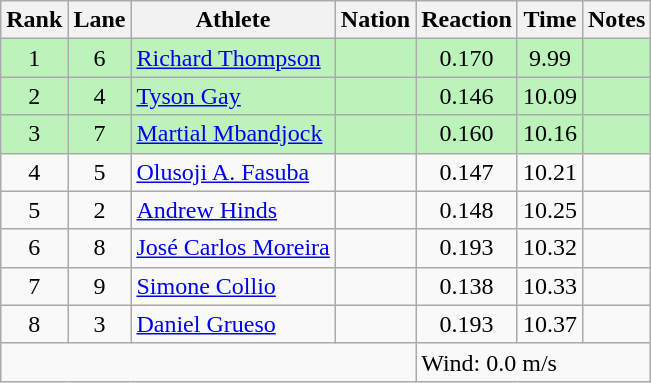<table class="wikitable sortable" style="text-align:center">
<tr>
<th>Rank</th>
<th>Lane</th>
<th>Athlete</th>
<th>Nation</th>
<th>Reaction</th>
<th>Time</th>
<th>Notes</th>
</tr>
<tr bgcolor=bbf3bb>
<td>1</td>
<td>6</td>
<td align="left"><a href='#'>Richard Thompson</a></td>
<td align="left"></td>
<td>0.170</td>
<td>9.99</td>
<td></td>
</tr>
<tr bgcolor=bbf3bb>
<td>2</td>
<td>4</td>
<td align="left"><a href='#'>Tyson Gay</a></td>
<td align="left"></td>
<td>0.146</td>
<td>10.09</td>
<td></td>
</tr>
<tr bgcolor=bbf3bb>
<td>3</td>
<td>7</td>
<td align="left"><a href='#'>Martial Mbandjock</a></td>
<td align="left"></td>
<td>0.160</td>
<td>10.16</td>
<td></td>
</tr>
<tr>
<td>4</td>
<td>5</td>
<td align="left"><a href='#'>Olusoji A. Fasuba</a></td>
<td align="left"></td>
<td>0.147</td>
<td>10.21</td>
<td></td>
</tr>
<tr>
<td>5</td>
<td>2</td>
<td align="left"><a href='#'>Andrew Hinds</a></td>
<td align="left"></td>
<td>0.148</td>
<td>10.25</td>
<td></td>
</tr>
<tr>
<td>6</td>
<td>8</td>
<td align="left"><a href='#'>José Carlos Moreira</a></td>
<td align="left"></td>
<td>0.193</td>
<td>10.32</td>
<td></td>
</tr>
<tr>
<td>7</td>
<td>9</td>
<td align="left"><a href='#'>Simone Collio</a></td>
<td align="left"></td>
<td>0.138</td>
<td>10.33</td>
<td></td>
</tr>
<tr>
<td>8</td>
<td>3</td>
<td align="left"><a href='#'>Daniel Grueso</a></td>
<td align="left"></td>
<td>0.193</td>
<td>10.37</td>
<td></td>
</tr>
<tr>
<td colspan=4></td>
<td colspan=4 align=left>Wind: 0.0 m/s</td>
</tr>
</table>
